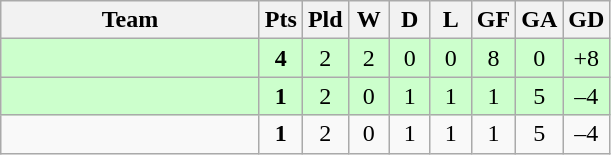<table class=wikitable style="text-align:center">
<tr>
<th width=165>Team</th>
<th width=20>Pts</th>
<th width=20>Pld</th>
<th width=20>W</th>
<th width=20>D</th>
<th width=20>L</th>
<th width=20>GF</th>
<th width=20>GA</th>
<th width=20>GD</th>
</tr>
<tr align=center style="background:#ccffcc;">
<td style="text-align:left;"></td>
<td><strong>4</strong></td>
<td>2</td>
<td>2</td>
<td>0</td>
<td>0</td>
<td>8</td>
<td>0</td>
<td>+8</td>
</tr>
<tr align=center style="background:#ccffcc;">
<td style="text-align:left;"></td>
<td><strong>1</strong></td>
<td>2</td>
<td>0</td>
<td>1</td>
<td>1</td>
<td>1</td>
<td>5</td>
<td>–4</td>
</tr>
<tr align=center>
<td style="text-align:left;"></td>
<td><strong>1</strong></td>
<td>2</td>
<td>0</td>
<td>1</td>
<td>1</td>
<td>1</td>
<td>5</td>
<td>–4</td>
</tr>
</table>
